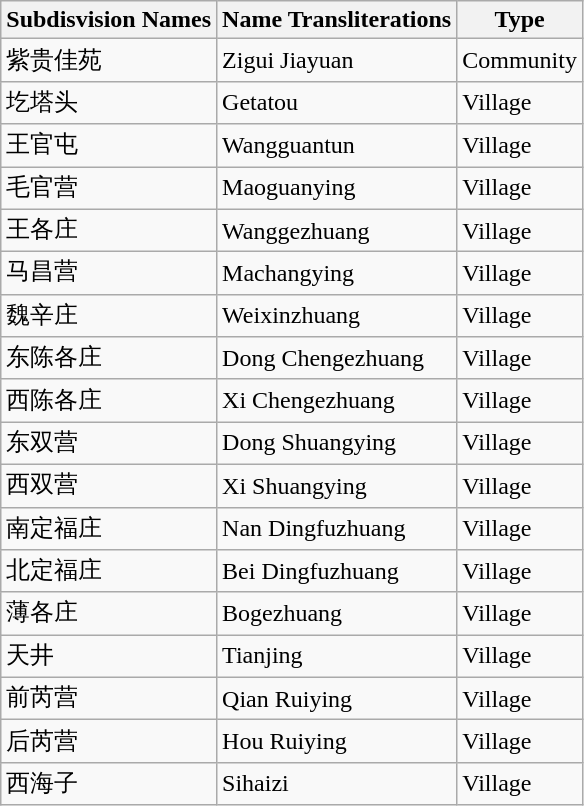<table class="wikitable sortable">
<tr>
<th>Subdisvision Names</th>
<th>Name Transliterations</th>
<th>Type</th>
</tr>
<tr>
<td>紫贵佳苑</td>
<td>Zigui Jiayuan</td>
<td>Community</td>
</tr>
<tr>
<td>圪塔头</td>
<td>Getatou</td>
<td>Village</td>
</tr>
<tr>
<td>王官屯</td>
<td>Wangguantun</td>
<td>Village</td>
</tr>
<tr>
<td>毛官营</td>
<td>Maoguanying</td>
<td>Village</td>
</tr>
<tr>
<td>王各庄</td>
<td>Wanggezhuang</td>
<td>Village</td>
</tr>
<tr>
<td>马昌营</td>
<td>Machangying</td>
<td>Village</td>
</tr>
<tr>
<td>魏辛庄</td>
<td>Weixinzhuang</td>
<td>Village</td>
</tr>
<tr>
<td>东陈各庄</td>
<td>Dong Chengezhuang</td>
<td>Village</td>
</tr>
<tr>
<td>西陈各庄</td>
<td>Xi Chengezhuang</td>
<td>Village</td>
</tr>
<tr>
<td>东双营</td>
<td>Dong Shuangying</td>
<td>Village</td>
</tr>
<tr>
<td>西双营</td>
<td>Xi Shuangying</td>
<td>Village</td>
</tr>
<tr>
<td>南定福庄</td>
<td>Nan Dingfuzhuang</td>
<td>Village</td>
</tr>
<tr>
<td>北定福庄</td>
<td>Bei Dingfuzhuang</td>
<td>Village</td>
</tr>
<tr>
<td>薄各庄</td>
<td>Bogezhuang</td>
<td>Village</td>
</tr>
<tr>
<td>天井</td>
<td>Tianjing</td>
<td>Village</td>
</tr>
<tr>
<td>前芮营</td>
<td>Qian Ruiying</td>
<td>Village</td>
</tr>
<tr>
<td>后芮营</td>
<td>Hou Ruiying</td>
<td>Village</td>
</tr>
<tr>
<td>西海子</td>
<td>Sihaizi</td>
<td>Village</td>
</tr>
</table>
